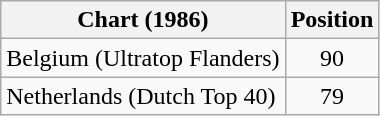<table class="wikitable sortable">
<tr>
<th>Chart (1986)</th>
<th>Position</th>
</tr>
<tr>
<td>Belgium (Ultratop Flanders)</td>
<td align="center">90</td>
</tr>
<tr>
<td>Netherlands (Dutch Top 40)</td>
<td align="center">79</td>
</tr>
</table>
